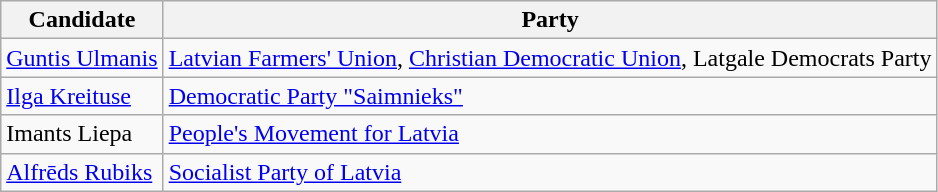<table class="wikitable" style="text-align: left;">
<tr>
<th>Candidate</th>
<th>Party</th>
</tr>
<tr>
<td><a href='#'>Guntis Ulmanis</a></td>
<td><a href='#'>Latvian Farmers' Union</a>, <a href='#'>Christian Democratic Union</a>, Latgale Democrats Party</td>
</tr>
<tr>
<td><a href='#'>Ilga Kreituse</a></td>
<td><a href='#'>Democratic Party "Saimnieks"</a></td>
</tr>
<tr>
<td>Imants Liepa</td>
<td><a href='#'>People's Movement for Latvia</a></td>
</tr>
<tr>
<td><a href='#'>Alfrēds Rubiks</a></td>
<td><a href='#'>Socialist Party of Latvia</a></td>
</tr>
</table>
